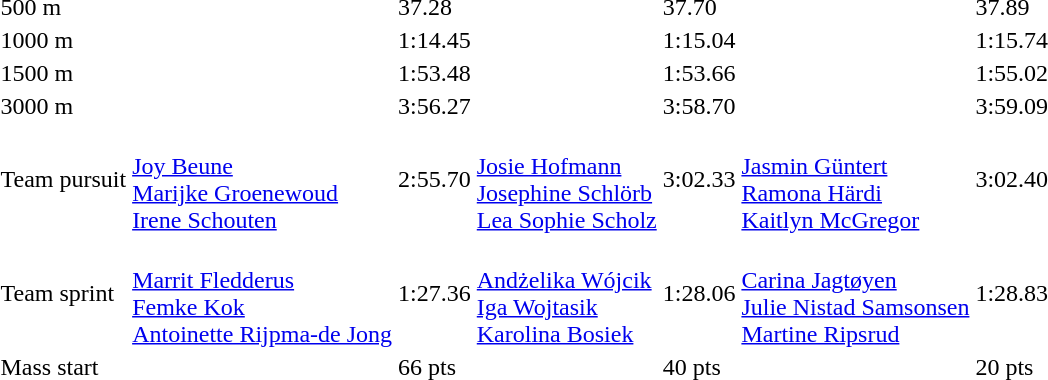<table>
<tr>
<td>500 m<br></td>
<td></td>
<td>37.28</td>
<td></td>
<td>37.70</td>
<td></td>
<td>37.89</td>
</tr>
<tr>
<td>1000 m<br></td>
<td></td>
<td>1:14.45</td>
<td></td>
<td>1:15.04</td>
<td></td>
<td>1:15.74</td>
</tr>
<tr>
<td>1500 m<br></td>
<td></td>
<td>1:53.48</td>
<td></td>
<td>1:53.66</td>
<td></td>
<td>1:55.02</td>
</tr>
<tr>
<td>3000 m<br></td>
<td></td>
<td>3:56.27</td>
<td></td>
<td>3:58.70</td>
<td></td>
<td>3:59.09</td>
</tr>
<tr>
<td>Team pursuit<br></td>
<td><br><a href='#'>Joy Beune</a><br><a href='#'>Marijke Groenewoud</a><br><a href='#'>Irene Schouten</a></td>
<td>2:55.70</td>
<td><br><a href='#'>Josie Hofmann</a><br><a href='#'>Josephine Schlörb</a><br><a href='#'>Lea Sophie Scholz</a></td>
<td>3:02.33</td>
<td><br><a href='#'>Jasmin Güntert</a><br><a href='#'>Ramona Härdi</a><br><a href='#'>Kaitlyn McGregor</a></td>
<td>3:02.40</td>
</tr>
<tr>
<td>Team sprint<br></td>
<td><br><a href='#'>Marrit Fledderus</a><br><a href='#'>Femke Kok</a><br><a href='#'>Antoinette Rijpma-de Jong</a></td>
<td>1:27.36</td>
<td><br><a href='#'>Andżelika Wójcik</a><br><a href='#'>Iga Wojtasik</a><br><a href='#'>Karolina Bosiek</a></td>
<td>1:28.06</td>
<td><br><a href='#'>Carina Jagtøyen</a><br><a href='#'>Julie Nistad Samsonsen</a><br><a href='#'>Martine Ripsrud</a></td>
<td>1:28.83</td>
</tr>
<tr>
<td>Mass start<br></td>
<td></td>
<td>66 pts</td>
<td></td>
<td>40 pts</td>
<td></td>
<td>20 pts</td>
</tr>
</table>
